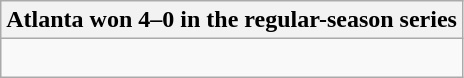<table class="wikitable collapsible collapsed">
<tr>
<th>Atlanta won 4–0 in the regular-season series</th>
</tr>
<tr>
<td><br>


</td>
</tr>
</table>
